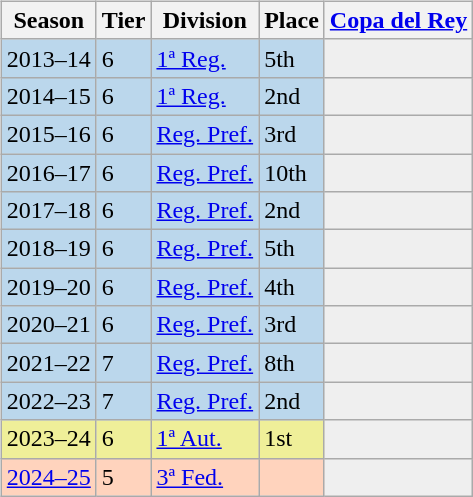<table>
<tr>
<td valign="top" width=0%><br><table class="wikitable">
<tr style="background:#f0f6fa;">
<th>Season</th>
<th>Tier</th>
<th>Division</th>
<th>Place</th>
<th><a href='#'>Copa del Rey</a></th>
</tr>
<tr>
<td style="background:#BBD7EC;">2013–14</td>
<td style="background:#BBD7EC;">6</td>
<td style="background:#BBD7EC;"><a href='#'>1ª Reg.</a></td>
<td style="background:#BBD7EC;">5th</td>
<th style="background:#efefef;"></th>
</tr>
<tr>
<td style="background:#BBD7EC;">2014–15</td>
<td style="background:#BBD7EC;">6</td>
<td style="background:#BBD7EC;"><a href='#'>1ª Reg.</a></td>
<td style="background:#BBD7EC;">2nd</td>
<th style="background:#efefef;"></th>
</tr>
<tr>
<td style="background:#BBD7EC;">2015–16</td>
<td style="background:#BBD7EC;">6</td>
<td style="background:#BBD7EC;"><a href='#'>Reg. Pref.</a></td>
<td style="background:#BBD7EC;">3rd</td>
<th style="background:#efefef;"></th>
</tr>
<tr>
<td style="background:#BBD7EC;">2016–17</td>
<td style="background:#BBD7EC;">6</td>
<td style="background:#BBD7EC;"><a href='#'>Reg. Pref.</a></td>
<td style="background:#BBD7EC;">10th</td>
<th style="background:#efefef;"></th>
</tr>
<tr>
<td style="background:#BBD7EC;">2017–18</td>
<td style="background:#BBD7EC;">6</td>
<td style="background:#BBD7EC;"><a href='#'>Reg. Pref.</a></td>
<td style="background:#BBD7EC;">2nd</td>
<th style="background:#efefef;"></th>
</tr>
<tr>
<td style="background:#BBD7EC;">2018–19</td>
<td style="background:#BBD7EC;">6</td>
<td style="background:#BBD7EC;"><a href='#'>Reg. Pref.</a></td>
<td style="background:#BBD7EC;">5th</td>
<th style="background:#efefef;"></th>
</tr>
<tr>
<td style="background:#BBD7EC;">2019–20</td>
<td style="background:#BBD7EC;">6</td>
<td style="background:#BBD7EC;"><a href='#'>Reg. Pref.</a></td>
<td style="background:#BBD7EC;">4th</td>
<th style="background:#efefef;"></th>
</tr>
<tr>
<td style="background:#BBD7EC;">2020–21</td>
<td style="background:#BBD7EC;">6</td>
<td style="background:#BBD7EC;"><a href='#'>Reg. Pref.</a></td>
<td style="background:#BBD7EC;">3rd</td>
<th style="background:#efefef;"></th>
</tr>
<tr>
<td style="background:#BBD7EC;">2021–22</td>
<td style="background:#BBD7EC;">7</td>
<td style="background:#BBD7EC;"><a href='#'>Reg. Pref.</a></td>
<td style="background:#BBD7EC;">8th</td>
<th style="background:#efefef;"></th>
</tr>
<tr>
<td style="background:#BBD7EC;">2022–23</td>
<td style="background:#BBD7EC;">7</td>
<td style="background:#BBD7EC;"><a href='#'>Reg. Pref.</a></td>
<td style="background:#BBD7EC;">2nd</td>
<th style="background:#efefef;"></th>
</tr>
<tr>
<td style="background:#EFEF99;">2023–24</td>
<td style="background:#EFEF99;">6</td>
<td style="background:#EFEF99;"><a href='#'>1ª Aut.</a></td>
<td style="background:#EFEF99;">1st</td>
<th style="background:#efefef;"></th>
</tr>
<tr>
<td style="background:#FFD3BD;"><a href='#'>2024–25</a></td>
<td style="background:#FFD3BD;">5</td>
<td style="background:#FFD3BD;"><a href='#'>3ª Fed.</a></td>
<td style="background:#FFD3BD;"></td>
<td style="background:#efefef;"></td>
</tr>
</table>
</td>
</tr>
</table>
